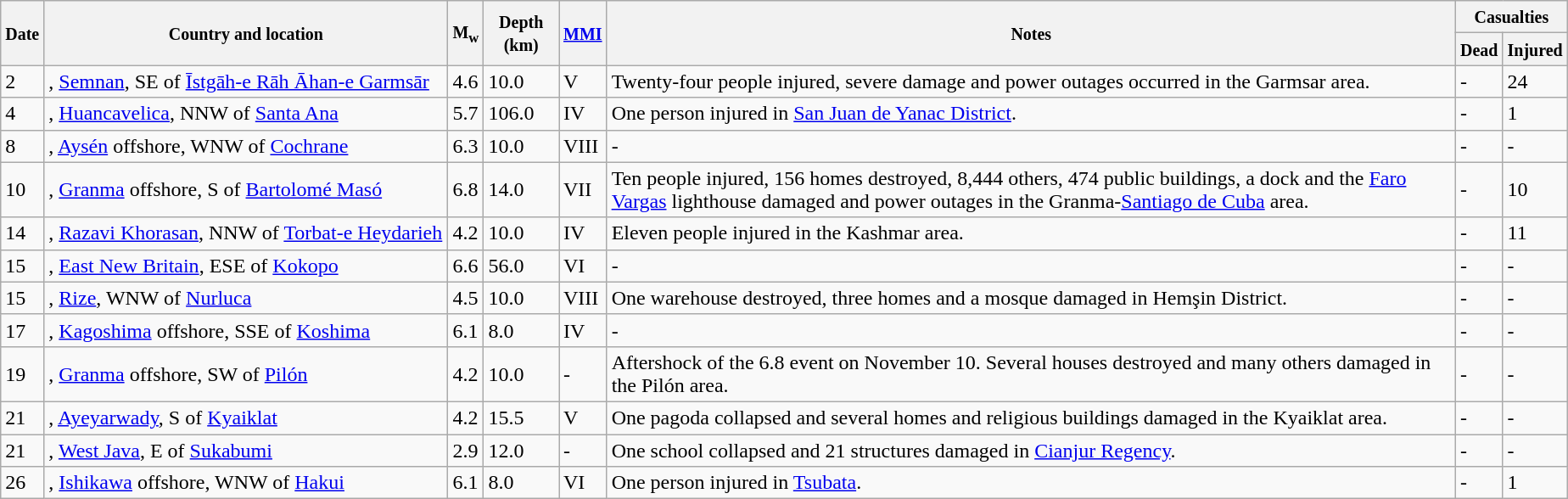<table class="wikitable sortable" style="border:1px black; margin-left:1em;">
<tr>
<th rowspan="2"><small>Date</small></th>
<th rowspan="2" style="width: 310px"><small>Country and location</small></th>
<th rowspan="2"><small>M<sub>w</sub></small></th>
<th rowspan="2"><small>Depth (km)</small></th>
<th rowspan="2"><small><a href='#'>MMI</a></small></th>
<th rowspan="2" class="unsortable"><small>Notes</small></th>
<th colspan="2"><small>Casualties</small></th>
</tr>
<tr>
<th><small>Dead</small></th>
<th><small>Injured</small></th>
</tr>
<tr>
<td>2</td>
<td>, <a href='#'>Semnan</a>,  SE of <a href='#'>Īstgāh-e Rāh Āhan-e Garmsār</a></td>
<td>4.6</td>
<td>10.0</td>
<td>V</td>
<td>Twenty-four people injured, severe damage and power outages occurred in the Garmsar area.</td>
<td>-</td>
<td>24</td>
</tr>
<tr>
<td>4</td>
<td>, <a href='#'>Huancavelica</a>,  NNW of <a href='#'>Santa Ana</a></td>
<td>5.7</td>
<td>106.0</td>
<td>IV</td>
<td>One person injured in <a href='#'>San Juan de Yanac District</a>.</td>
<td>-</td>
<td>1</td>
</tr>
<tr>
<td>8</td>
<td>, <a href='#'>Aysén</a> offshore,  WNW of <a href='#'>Cochrane</a></td>
<td>6.3</td>
<td>10.0</td>
<td>VIII</td>
<td>-</td>
<td>-</td>
<td>-</td>
</tr>
<tr>
<td>10</td>
<td>, <a href='#'>Granma</a> offshore,  S of <a href='#'>Bartolomé Masó</a></td>
<td>6.8</td>
<td>14.0</td>
<td>VII</td>
<td>Ten people injured, 156 homes destroyed, 8,444 others, 474 public buildings, a dock and the <a href='#'>Faro Vargas</a> lighthouse damaged and power outages in the Granma-<a href='#'>Santiago de Cuba</a> area.</td>
<td>-</td>
<td>10</td>
</tr>
<tr>
<td>14</td>
<td>, <a href='#'>Razavi Khorasan</a>,  NNW of <a href='#'>Torbat-e Heydarieh</a></td>
<td>4.2</td>
<td>10.0</td>
<td>IV</td>
<td>Eleven people injured in the Kashmar area.</td>
<td>-</td>
<td>11</td>
</tr>
<tr>
<td>15</td>
<td>, <a href='#'>East New Britain</a>,  ESE of <a href='#'>Kokopo</a></td>
<td>6.6</td>
<td>56.0</td>
<td>VI</td>
<td>-</td>
<td>-</td>
<td>-</td>
</tr>
<tr>
<td>15</td>
<td>, <a href='#'>Rize</a>,  WNW of <a href='#'>Nurluca</a></td>
<td>4.5</td>
<td>10.0</td>
<td>VIII</td>
<td>One warehouse destroyed, three homes and a mosque damaged in Hemşin District.</td>
<td>-</td>
<td>-</td>
</tr>
<tr>
<td>17</td>
<td>, <a href='#'>Kagoshima</a> offshore,  SSE of <a href='#'>Koshima</a></td>
<td>6.1</td>
<td>8.0</td>
<td>IV</td>
<td>-</td>
<td>-</td>
<td>-</td>
</tr>
<tr>
<td>19</td>
<td>, <a href='#'>Granma</a> offshore,  SW of <a href='#'>Pilón</a></td>
<td>4.2</td>
<td>10.0</td>
<td>-</td>
<td>Aftershock of the 6.8 event on November 10. Several houses destroyed and many others damaged in the Pilón area.</td>
<td>-</td>
<td>-</td>
</tr>
<tr>
<td>21</td>
<td>, <a href='#'>Ayeyarwady</a>,  S of <a href='#'>Kyaiklat</a></td>
<td>4.2</td>
<td>15.5</td>
<td>V</td>
<td>One pagoda collapsed and several homes and religious buildings damaged in the Kyaiklat area.</td>
<td>-</td>
<td>-</td>
</tr>
<tr>
<td>21</td>
<td>, <a href='#'>West Java</a>,  E of <a href='#'>Sukabumi</a></td>
<td>2.9</td>
<td>12.0</td>
<td>-</td>
<td>One school collapsed and 21 structures damaged in <a href='#'>Cianjur Regency</a>.</td>
<td>-</td>
<td>-</td>
</tr>
<tr>
<td>26</td>
<td>, <a href='#'>Ishikawa</a> offshore,  WNW of <a href='#'>Hakui</a></td>
<td>6.1</td>
<td>8.0</td>
<td>VI</td>
<td>One person injured in <a href='#'>Tsubata</a>.</td>
<td>-</td>
<td>1</td>
</tr>
<tr>
</tr>
</table>
